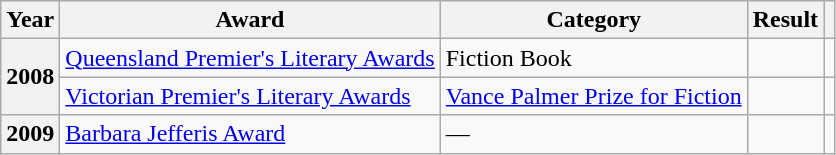<table class="wikitable sortable">
<tr>
<th>Year</th>
<th>Award</th>
<th>Category</th>
<th>Result</th>
<th></th>
</tr>
<tr>
<th rowspan="2">2008</th>
<td><a href='#'>Queensland Premier's Literary Awards</a></td>
<td>Fiction Book</td>
<td></td>
<td></td>
</tr>
<tr>
<td><a href='#'>Victorian Premier's Literary Awards</a></td>
<td><a href='#'>Vance Palmer Prize for Fiction</a></td>
<td></td>
<td></td>
</tr>
<tr>
<th>2009</th>
<td><a href='#'>Barbara Jefferis Award</a></td>
<td>—</td>
<td></td>
<td></td>
</tr>
</table>
